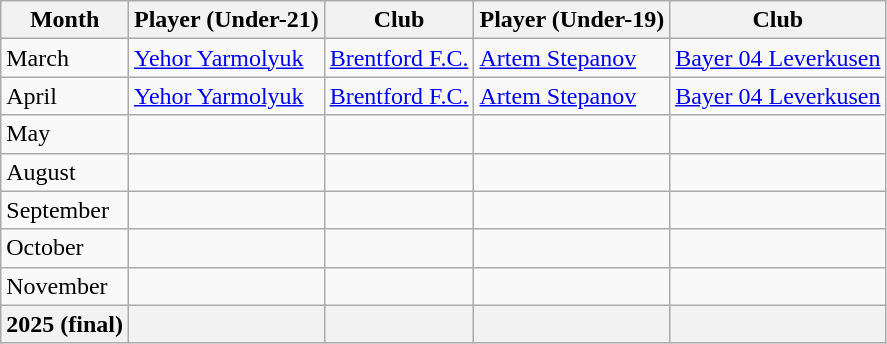<table class="wikitable">
<tr>
<th>Month</th>
<th>Player (Under-21)</th>
<th>Club</th>
<th>Player (Under-19)</th>
<th>Club</th>
</tr>
<tr>
<td>March</td>
<td><a href='#'>Yehor Yarmolyuk</a></td>
<td><a href='#'>Brentford F.C.</a></td>
<td><a href='#'>Artem Stepanov</a></td>
<td><a href='#'>Bayer 04 Leverkusen</a></td>
</tr>
<tr>
<td>April</td>
<td><a href='#'>Yehor Yarmolyuk</a></td>
<td><a href='#'>Brentford F.C.</a></td>
<td><a href='#'>Artem Stepanov</a></td>
<td><a href='#'>Bayer 04 Leverkusen</a></td>
</tr>
<tr>
<td>May</td>
<td></td>
<td></td>
<td></td>
<td></td>
</tr>
<tr>
<td>August</td>
<td></td>
<td></td>
<td></td>
<td></td>
</tr>
<tr>
<td>September</td>
<td></td>
<td></td>
<td></td>
<td></td>
</tr>
<tr>
<td>October</td>
<td></td>
<td></td>
<td></td>
<td></td>
</tr>
<tr>
<td>November</td>
<td></td>
<td></td>
<td></td>
<td></td>
</tr>
<tr>
<th>2025 (final)</th>
<th></th>
<th></th>
<th></th>
<th></th>
</tr>
</table>
